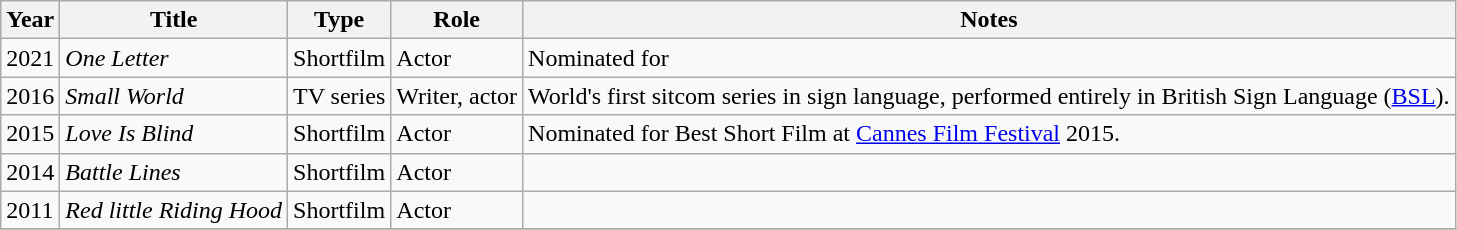<table class="wikitable sortable">
<tr>
<th>Year</th>
<th>Title</th>
<th>Type</th>
<th>Role</th>
<th class="unsortable">Notes</th>
</tr>
<tr>
<td>2021</td>
<td><em>One Letter</em></td>
<td>Shortfilm</td>
<td>Actor</td>
<td>Nominated for </td>
</tr>
<tr>
<td>2016</td>
<td><em>Small World</em></td>
<td>TV series</td>
<td>Writer, actor</td>
<td>World's first sitcom series in sign language, performed entirely in British Sign Language (<a href='#'>BSL</a>). </td>
</tr>
<tr>
<td>2015</td>
<td><em>Love Is Blind</em></td>
<td>Shortfilm</td>
<td>Actor</td>
<td>Nominated for Best Short Film at <a href='#'>Cannes Film Festival</a> 2015. </td>
</tr>
<tr>
<td>2014</td>
<td><em>Battle Lines</em></td>
<td>Shortfilm</td>
<td>Actor</td>
<td></td>
</tr>
<tr>
<td>2011</td>
<td><em>Red little Riding Hood</em></td>
<td>Shortfilm</td>
<td>Actor</td>
<td></td>
</tr>
<tr>
</tr>
</table>
